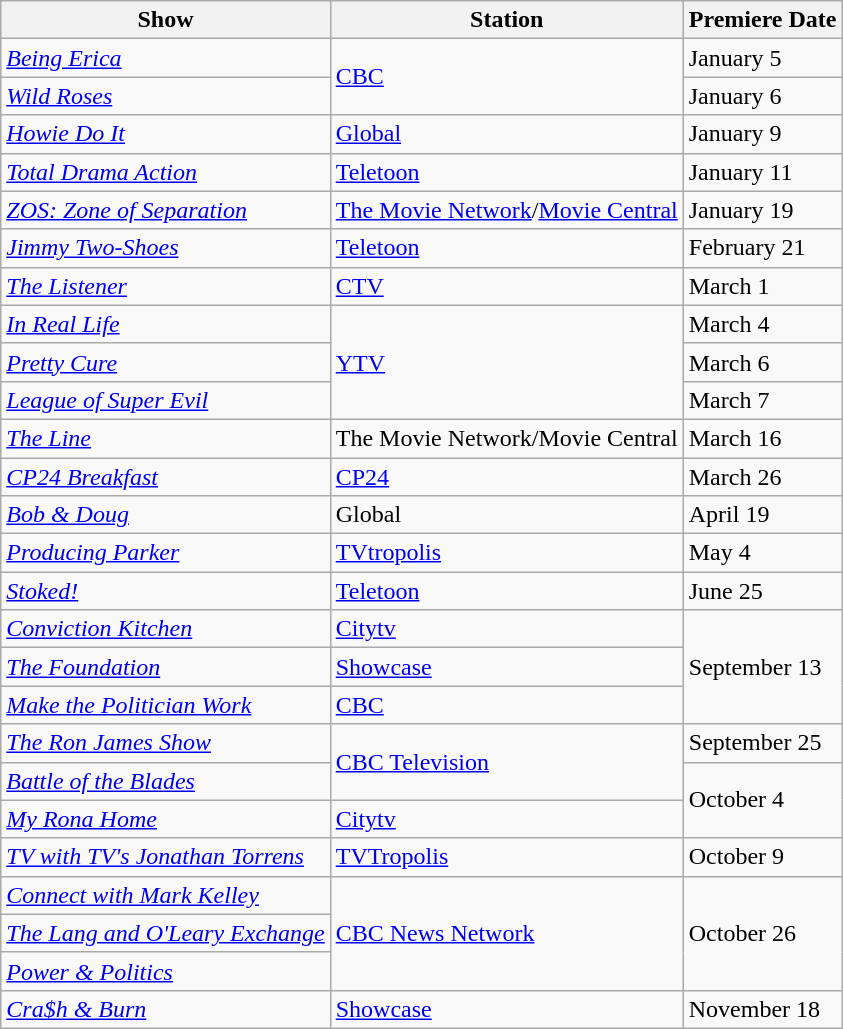<table class="wikitable">
<tr>
<th>Show</th>
<th>Station</th>
<th>Premiere Date</th>
</tr>
<tr>
<td><em><a href='#'>Being Erica</a></em></td>
<td rowspan="2"><a href='#'>CBC</a></td>
<td>January 5</td>
</tr>
<tr>
<td><em><a href='#'>Wild Roses</a></em></td>
<td>January 6</td>
</tr>
<tr>
<td><em><a href='#'>Howie Do It</a></em></td>
<td><a href='#'>Global</a></td>
<td>January 9</td>
</tr>
<tr>
<td><em><a href='#'>Total Drama Action</a></em></td>
<td><a href='#'>Teletoon</a></td>
<td>January 11</td>
</tr>
<tr>
<td><em><a href='#'>ZOS: Zone of Separation</a></em></td>
<td><a href='#'>The Movie Network</a>/<a href='#'>Movie Central</a></td>
<td>January 19</td>
</tr>
<tr>
<td><em><a href='#'>Jimmy Two-Shoes</a></em></td>
<td><a href='#'>Teletoon</a></td>
<td>February 21</td>
</tr>
<tr>
<td><em><a href='#'>The Listener</a></em></td>
<td><a href='#'>CTV</a></td>
<td>March 1</td>
</tr>
<tr>
<td><em><a href='#'>In Real Life</a></em></td>
<td rowspan="3"><a href='#'>YTV</a></td>
<td>March 4</td>
</tr>
<tr>
<td><em><a href='#'>Pretty Cure</a></em></td>
<td>March 6</td>
</tr>
<tr>
<td><em><a href='#'>League of Super Evil</a></em></td>
<td>March 7</td>
</tr>
<tr>
<td><em><a href='#'>The Line</a></em></td>
<td>The Movie Network/Movie Central</td>
<td>March 16</td>
</tr>
<tr>
<td><em><a href='#'>CP24 Breakfast</a></em></td>
<td><a href='#'>CP24</a></td>
<td>March 26</td>
</tr>
<tr>
<td><em><a href='#'>Bob & Doug</a></em></td>
<td>Global</td>
<td>April 19</td>
</tr>
<tr>
<td><em><a href='#'>Producing Parker</a></em></td>
<td><a href='#'>TVtropolis</a></td>
<td>May 4</td>
</tr>
<tr>
<td><em><a href='#'>Stoked!</a></em></td>
<td><a href='#'>Teletoon</a></td>
<td>June 25</td>
</tr>
<tr>
<td><em><a href='#'>Conviction Kitchen</a></em></td>
<td><a href='#'>Citytv</a></td>
<td rowspan="3">September 13</td>
</tr>
<tr>
<td><em><a href='#'>The Foundation</a></em></td>
<td><a href='#'>Showcase</a></td>
</tr>
<tr>
<td><em><a href='#'>Make the Politician Work</a></em></td>
<td><a href='#'>CBC</a></td>
</tr>
<tr>
<td><em><a href='#'>The Ron James Show</a></em></td>
<td rowspan="2"><a href='#'>CBC Television</a></td>
<td>September 25</td>
</tr>
<tr>
<td><em><a href='#'>Battle of the Blades</a></em></td>
<td rowspan="2">October 4</td>
</tr>
<tr>
<td><em><a href='#'>My Rona Home</a></em></td>
<td><a href='#'>Citytv</a></td>
</tr>
<tr>
<td><em><a href='#'>TV with TV's Jonathan Torrens</a></em></td>
<td><a href='#'>TVTropolis</a></td>
<td>October 9</td>
</tr>
<tr>
<td><em><a href='#'>Connect with Mark Kelley</a></em></td>
<td rowspan="3"><a href='#'>CBC News Network</a></td>
<td rowspan="3">October 26</td>
</tr>
<tr>
<td><em><a href='#'>The Lang and O'Leary Exchange</a></em></td>
</tr>
<tr>
<td><em><a href='#'>Power & Politics</a></em></td>
</tr>
<tr>
<td><em><a href='#'>Cra$h & Burn</a></em></td>
<td><a href='#'>Showcase</a></td>
<td>November 18</td>
</tr>
</table>
